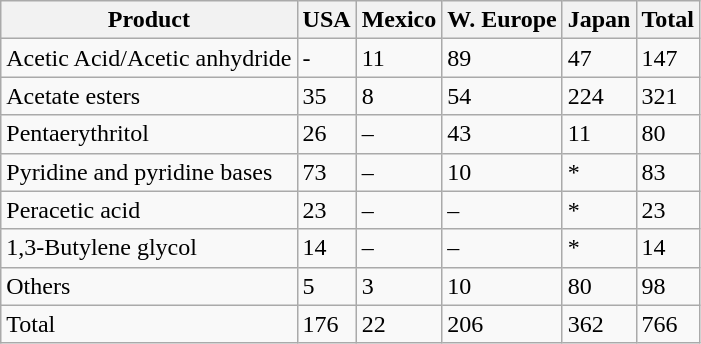<table class="wikitable">
<tr>
<th>Product</th>
<th>USA</th>
<th>Mexico</th>
<th>W. Europe</th>
<th>Japan</th>
<th>Total</th>
</tr>
<tr>
<td>Acetic Acid/Acetic anhydride</td>
<td>-</td>
<td>11</td>
<td>89</td>
<td>47</td>
<td>147</td>
</tr>
<tr>
<td>Acetate esters</td>
<td>35</td>
<td>8</td>
<td>54</td>
<td>224</td>
<td>321</td>
</tr>
<tr>
<td>Pentaerythritol</td>
<td>26</td>
<td>–</td>
<td>43</td>
<td>11</td>
<td>80</td>
</tr>
<tr>
<td>Pyridine and pyridine bases</td>
<td>73</td>
<td>–</td>
<td>10</td>
<td>*</td>
<td>83</td>
</tr>
<tr>
<td>Peracetic acid</td>
<td>23</td>
<td>–</td>
<td>–</td>
<td>*</td>
<td>23</td>
</tr>
<tr>
<td>1,3-Butylene glycol</td>
<td>14</td>
<td>–</td>
<td>–</td>
<td>*</td>
<td>14</td>
</tr>
<tr>
<td>Others</td>
<td>5</td>
<td>3</td>
<td>10</td>
<td>80</td>
<td>98</td>
</tr>
<tr>
<td>Total</td>
<td>176</td>
<td>22</td>
<td>206</td>
<td>362</td>
<td>766</td>
</tr>
</table>
